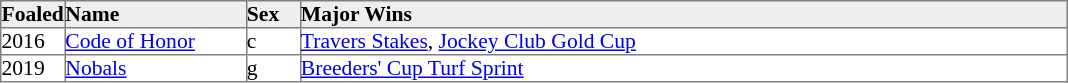<table border="1" cellpadding="0" style="border-collapse: collapse; font-size:90%">
<tr bgcolor="#eeeeee">
<td width="35px"><strong>Foaled</strong></td>
<td width="120px"><strong>Name</strong></td>
<td width="35px"><strong>Sex</strong></td>
<td width="510px"><strong>Major Wins</strong></td>
</tr>
<tr>
<td>2016</td>
<td><a href='#'>Code of Honor</a></td>
<td>c</td>
<td><a href='#'>Travers Stakes</a>, <a href='#'>Jockey Club Gold Cup</a></td>
</tr>
<tr>
<td>2019</td>
<td><a href='#'>Nobals</a></td>
<td>g</td>
<td><a href='#'>Breeders' Cup Turf Sprint</a></td>
</tr>
</table>
